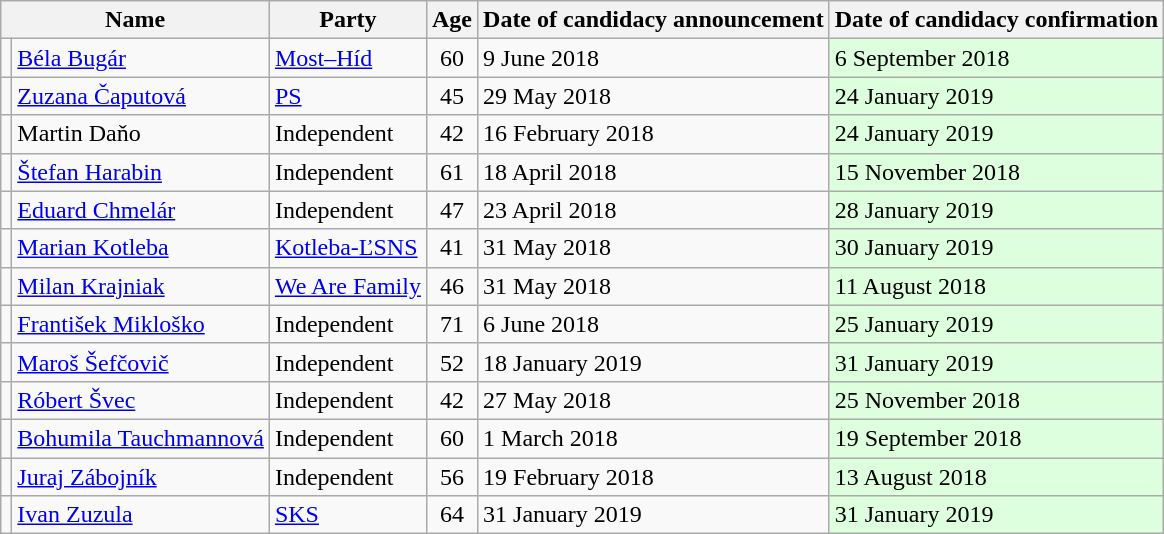<table class="wikitable sortable numbered firstright">
<tr>
<th colspan="2">Name</th>
<th>Party</th>
<th>Age</th>
<th>Date of candidacy announcement</th>
<th>Date of candidacy confirmation</th>
</tr>
<tr>
<td data-sort-value="Bugár, Béla"></td>
<td><a href='#'>Béla Bugár</a></td>
<td><a href='#'>Most–Híd</a></td>
<td align="center">60</td>
<td data-sort-value="2018-06-09">9 June 2018</td>
<td style="background: #ddffdd" data-sort-value="2018-09-06">6 September 2018</td>
</tr>
<tr>
<td data-sort-value="Čaputová, Zuzana"></td>
<td><a href='#'>Zuzana Čaputová</a></td>
<td><a href='#'>PS</a></td>
<td align="center">45</td>
<td data-sort-value="2018-05-29">29 May 2018</td>
<td style="background: #ddffdd" data-sort-value="2019-01-24">24 January 2019</td>
</tr>
<tr>
<td data-sort-value="Daňo, Martin"></td>
<td>Martin Daňo</td>
<td>Independent</td>
<td align="center">42</td>
<td data-sort-value="2018-02-16">16 February 2018</td>
<td style="background: #ddffdd" data-sort-value="2019-01-24">24 January 2019</td>
</tr>
<tr>
<td data-sort-value="Harabin, Štefan"></td>
<td><a href='#'>Štefan Harabin</a></td>
<td>Independent</td>
<td align="center">61</td>
<td data-sort-value="2018-04-18">18 April 2018</td>
<td style="background: #ddffdd" data-sort-value="2018-11-15">15 November 2018</td>
</tr>
<tr>
<td data-sort-value="Chmelár, Eduard"></td>
<td><a href='#'>Eduard Chmelár</a></td>
<td>Independent</td>
<td align="center">47</td>
<td data-sort-value="2018-04-23">23 April 2018</td>
<td style="background: #ddffdd" data-sort-value="2019-01-28">28 January 2019</td>
</tr>
<tr>
<td data-sort-value="Kotleba, Marian"></td>
<td><a href='#'>Marian Kotleba</a></td>
<td><a href='#'>Kotleba-ĽSNS</a></td>
<td align="center">41</td>
<td data-sort-value="2018-05-31">31 May 2018</td>
<td style="background: #ddffdd" data-sort-value="2019-01-30">30 January 2019</td>
</tr>
<tr>
<td data-sort-value="Krajniak, Milan"></td>
<td><a href='#'>Milan Krajniak</a></td>
<td><a href='#'>We Are Family</a></td>
<td align="center">46</td>
<td data-sort-value="2018-05-31">31 May 2018</td>
<td style="background: #ddffdd" data-sort-value="2018-08-11">11 August 2018</td>
</tr>
<tr>
<td data-sort-value="Mikloško, František"></td>
<td><a href='#'>František Mikloško</a></td>
<td>Independent</td>
<td align="center">71</td>
<td data-sort-value="2018-06-06">6 June 2018</td>
<td style="background: #ddffdd" data-sort-value="2019-01-25">25 January 2019</td>
</tr>
<tr>
<td data-sort-value="Šefčovič, Maroš"></td>
<td><a href='#'>Maroš Šefčovič</a></td>
<td>Independent</td>
<td align="center">52</td>
<td data-sort-value="2019-01-18">18 January 2019</td>
<td style="background: #ddffdd" data-sort-value="2019-01-31">31 January 2019</td>
</tr>
<tr>
<td data-sort-value="Švec, Róber"></td>
<td><a href='#'>Róbert Švec</a></td>
<td>Independent</td>
<td align="center">42</td>
<td data-sort-value="2018-05-27">27 May 2018</td>
<td style="background: #ddffdd" data-sort-value="2018-08-13">25 November 2018</td>
</tr>
<tr>
<td data-sort-value="Tauchmannová, Bohumila"></td>
<td><a href='#'>Bohumila Tauchmannová</a></td>
<td>Independent</td>
<td align="center">60</td>
<td data-sort-value="2018-03-01">1 March 2018</td>
<td style="background: #ddffdd" data-sort-value="2018-09-19">19 September 2018</td>
</tr>
<tr>
<td data-sort-value="Zábojník, Juraj"></td>
<td><a href='#'>Juraj Zábojník</a></td>
<td>Independent</td>
<td align="center">56</td>
<td data-sort-value="2018-02-19">19 February 2018</td>
<td style="background: #ddffdd" data-sort-value="2018-08-13">13 August 2018</td>
</tr>
<tr>
<td data-sort-value="Zuzula, Ivan"></td>
<td><a href='#'>Ivan Zuzula</a></td>
<td><a href='#'>SKS</a></td>
<td align="center">64</td>
<td data-sort-value="2019-01-31">31 January 2019</td>
<td style="background: #ddffdd" data-sort-value="2018-08-13">31 January 2019</td>
</tr>
</table>
